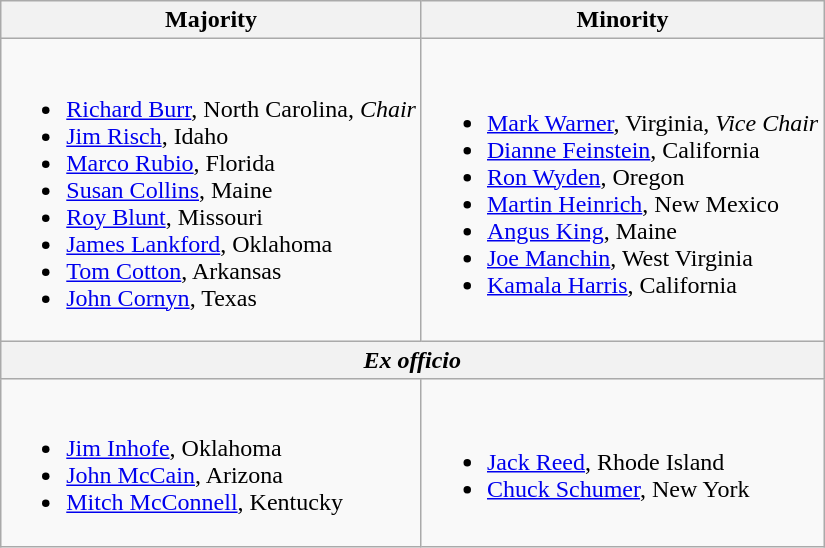<table class=wikitable>
<tr>
<th>Majority</th>
<th>Minority</th>
</tr>
<tr>
<td><br><ul><li><a href='#'>Richard Burr</a>, North Carolina, <em>Chair</em></li><li><a href='#'>Jim Risch</a>, Idaho</li><li><a href='#'>Marco Rubio</a>, Florida</li><li><a href='#'>Susan Collins</a>, Maine</li><li><a href='#'>Roy Blunt</a>, Missouri</li><li><a href='#'>James Lankford</a>, Oklahoma</li><li><a href='#'>Tom Cotton</a>, Arkansas</li><li><a href='#'>John Cornyn</a>, Texas</li></ul></td>
<td><br><ul><li><a href='#'>Mark Warner</a>, Virginia, <em>Vice Chair</em></li><li><a href='#'>Dianne Feinstein</a>, California</li><li><a href='#'>Ron Wyden</a>, Oregon</li><li><a href='#'>Martin Heinrich</a>, New Mexico</li><li><span><a href='#'>Angus King</a>, Maine</span></li><li><a href='#'>Joe Manchin</a>, West Virginia</li><li><a href='#'>Kamala Harris</a>, California</li></ul></td>
</tr>
<tr>
<th colspan=2><em>Ex officio</em></th>
</tr>
<tr>
<td><br><ul><li><a href='#'>Jim Inhofe</a>, Oklahoma </li><li><a href='#'>John McCain</a>, Arizona </li><li><a href='#'>Mitch McConnell</a>, Kentucky</li></ul></td>
<td><br><ul><li><a href='#'>Jack Reed</a>, Rhode Island</li><li><a href='#'>Chuck Schumer</a>, New York</li></ul></td>
</tr>
</table>
